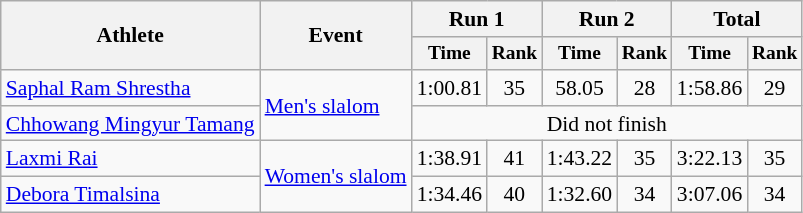<table class="wikitable" style="font-size:90%">
<tr>
<th rowspan=2>Athlete</th>
<th rowspan=2>Event</th>
<th colspan=2>Run 1</th>
<th colspan=2>Run 2</th>
<th colspan=2>Total</th>
</tr>
<tr style="font-size:90%">
<th>Time</th>
<th>Rank</th>
<th>Time</th>
<th>Rank</th>
<th>Time</th>
<th>Rank</th>
</tr>
<tr align=center>
<td align=left><a href='#'>Saphal Ram Shrestha</a></td>
<td align=left rowspan=2><a href='#'>Men's slalom</a></td>
<td>1:00.81</td>
<td>35</td>
<td>58.05</td>
<td>28</td>
<td>1:58.86</td>
<td>29</td>
</tr>
<tr align=center>
<td align=left><a href='#'>Chhowang Mingyur Tamang</a></td>
<td colspan=6>Did not finish</td>
</tr>
<tr align=center>
<td align=left><a href='#'>Laxmi Rai</a></td>
<td align=left rowspan=2><a href='#'>Women's slalom</a></td>
<td>1:38.91</td>
<td>41</td>
<td>1:43.22</td>
<td>35</td>
<td>3:22.13</td>
<td>35</td>
</tr>
<tr align=center>
<td align=left><a href='#'>Debora Timalsina</a></td>
<td>1:34.46</td>
<td>40</td>
<td>1:32.60</td>
<td>34</td>
<td>3:07.06</td>
<td>34</td>
</tr>
</table>
